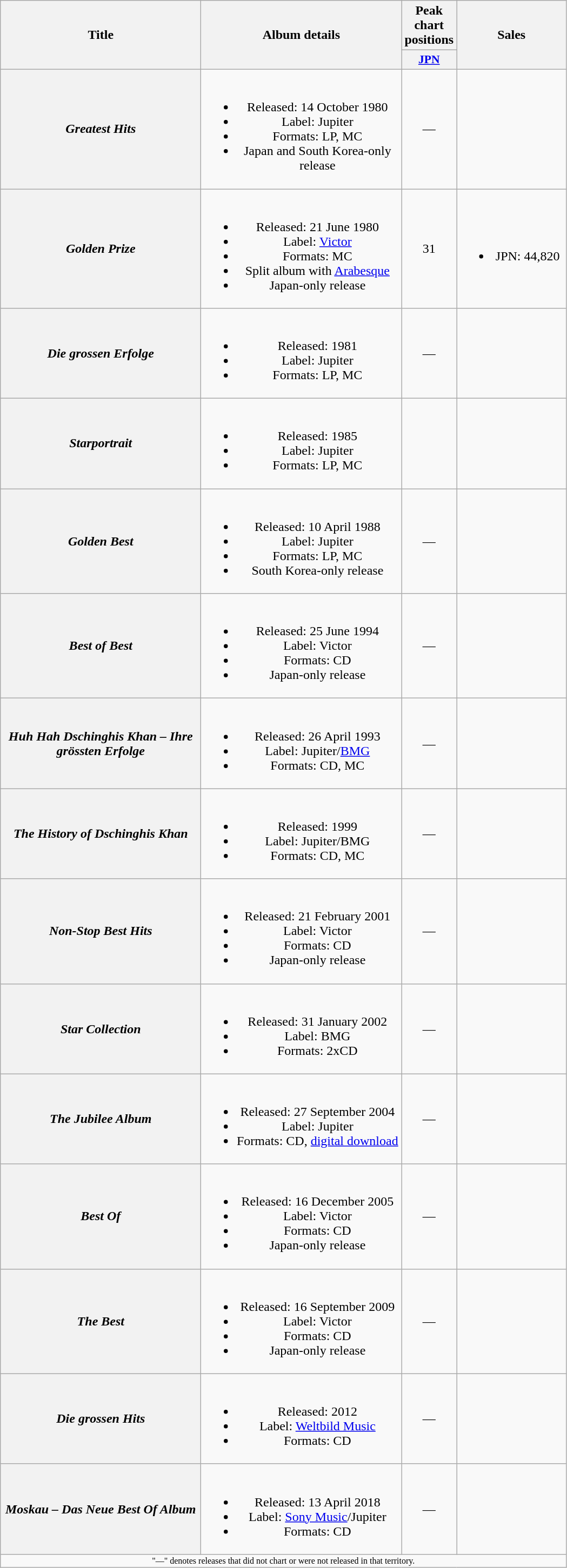<table class="wikitable plainrowheaders" style="text-align:center;">
<tr>
<th rowspan="2" scope="col" style="width:15em;">Title</th>
<th rowspan="2" scope="col" style="width:15em;">Album details</th>
<th>Peak chart positions</th>
<th rowspan="2" style="width:8em;">Sales</th>
</tr>
<tr>
<th scope="col" style="width:2em;font-size:90%;"><a href='#'>JPN</a><br></th>
</tr>
<tr>
<th scope="row"><em>Greatest Hits</em></th>
<td><br><ul><li>Released: 14 October 1980</li><li>Label: Jupiter</li><li>Formats: LP, MC</li><li>Japan and South Korea-only release</li></ul></td>
<td>—</td>
<td></td>
</tr>
<tr>
<th scope="row"><em>Golden Prize</em></th>
<td><br><ul><li>Released: 21 June 1980</li><li>Label: <a href='#'>Victor</a></li><li>Formats: MC</li><li>Split album with <a href='#'>Arabesque</a></li><li>Japan-only release</li></ul></td>
<td>31</td>
<td><br><ul><li>JPN: 44,820</li></ul></td>
</tr>
<tr>
<th scope="row"><em>Die grossen Erfolge</em></th>
<td><br><ul><li>Released: 1981</li><li>Label: Jupiter</li><li>Formats: LP, MC</li></ul></td>
<td>—</td>
<td></td>
</tr>
<tr>
<th scope="row"><em>Starportrait</em></th>
<td><br><ul><li>Released: 1985</li><li>Label: Jupiter</li><li>Formats: LP, MC</li></ul></td>
<td></td>
<td></td>
</tr>
<tr>
<th scope="row"><em>Golden Best</em></th>
<td><br><ul><li>Released: 10 April 1988</li><li>Label: Jupiter</li><li>Formats: LP, MC</li><li>South Korea-only release</li></ul></td>
<td>—</td>
<td></td>
</tr>
<tr>
<th scope="row"><em>Best of Best</em></th>
<td><br><ul><li>Released: 25 June 1994</li><li>Label: Victor</li><li>Formats: CD</li><li>Japan-only release</li></ul></td>
<td>—</td>
<td></td>
</tr>
<tr>
<th scope="row"><em>Huh Hah Dschinghis Khan – Ihre grössten Erfolge</em></th>
<td><br><ul><li>Released: 26 April 1993</li><li>Label: Jupiter/<a href='#'>BMG</a></li><li>Formats: CD, MC</li></ul></td>
<td>—</td>
<td></td>
</tr>
<tr>
<th scope="row"><em>The History of Dschinghis Khan</em></th>
<td><br><ul><li>Released: 1999</li><li>Label: Jupiter/BMG</li><li>Formats: CD, MC</li></ul></td>
<td>—</td>
<td></td>
</tr>
<tr>
<th scope="row"><em>Non-Stop Best Hits</em></th>
<td><br><ul><li>Released: 21 February 2001</li><li>Label: Victor</li><li>Formats: CD</li><li>Japan-only release</li></ul></td>
<td>—</td>
<td></td>
</tr>
<tr>
<th scope="row"><em>Star Collection</em></th>
<td><br><ul><li>Released: 31 January 2002</li><li>Label: BMG</li><li>Formats: 2xCD</li></ul></td>
<td>—</td>
<td></td>
</tr>
<tr>
<th scope="row"><em>The Jubilee Album</em></th>
<td><br><ul><li>Released: 27 September 2004</li><li>Label: Jupiter</li><li>Formats: CD, <a href='#'>digital download</a></li></ul></td>
<td>—</td>
<td></td>
</tr>
<tr>
<th scope="row"><em>Best Of</em></th>
<td><br><ul><li>Released: 16 December 2005</li><li>Label: Victor</li><li>Formats: CD</li><li>Japan-only release</li></ul></td>
<td>—</td>
<td></td>
</tr>
<tr>
<th scope="row"><em>The Best</em></th>
<td><br><ul><li>Released: 16 September 2009</li><li>Label: Victor</li><li>Formats: CD</li><li>Japan-only release</li></ul></td>
<td>—</td>
<td></td>
</tr>
<tr>
<th scope="row"><em>Die grossen Hits</em></th>
<td><br><ul><li>Released: 2012</li><li>Label: <a href='#'>Weltbild Music</a></li><li>Formats: CD</li></ul></td>
<td>—</td>
<td></td>
</tr>
<tr>
<th scope="row"><em>Moskau – Das Neue Best Of Album</em></th>
<td><br><ul><li>Released: 13 April 2018</li><li>Label: <a href='#'>Sony Music</a>/Jupiter</li><li>Formats: CD</li></ul></td>
<td>—</td>
<td></td>
</tr>
<tr>
<td colspan="4" style="font-size:8pt">"—" denotes releases that did not chart or were not released in that territory.</td>
</tr>
</table>
